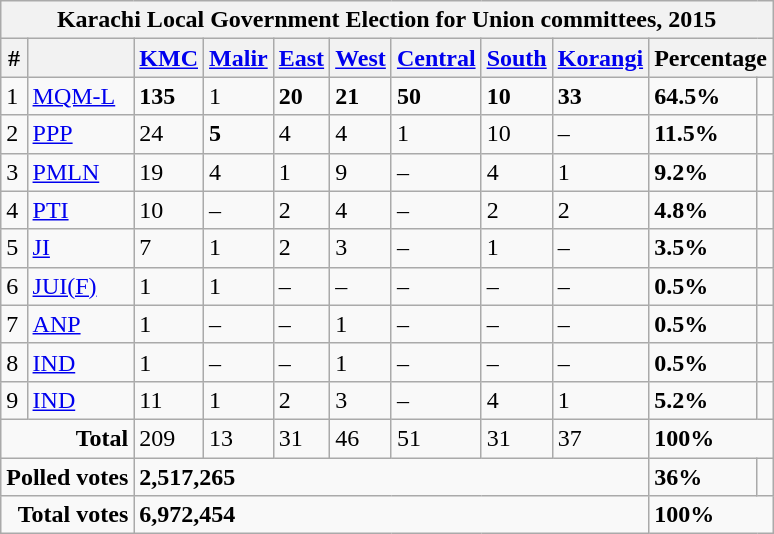<table class="wikitable">
<tr>
<th colspan="11">Karachi Local Government Election for Union committees, 2015</th>
</tr>
<tr>
<th>#</th>
<th></th>
<th><a href='#'><strong>KMC</strong></a></th>
<th><a href='#'><strong>Malir</strong></a></th>
<th><a href='#'><strong>East</strong></a></th>
<th><a href='#'><strong>West</strong></a></th>
<th><a href='#'><strong>Central</strong></a></th>
<th><a href='#'><strong>South</strong></a></th>
<th><a href='#'><strong>Korangi</strong></a></th>
<th colspan="2">Percentage</th>
</tr>
<tr>
<td>1</td>
<td> <a href='#'>MQM-L</a></td>
<td><strong>135</strong></td>
<td>1</td>
<td><strong>20</strong></td>
<td><strong>21</strong></td>
<td><strong>50</strong></td>
<td><strong>10</strong></td>
<td><strong>33</strong></td>
<td><strong>64.5%</strong></td>
<td></td>
</tr>
<tr>
<td>2</td>
<td align="left"> <a href='#'>PPP</a></td>
<td>24</td>
<td><strong>5</strong></td>
<td>4</td>
<td>4</td>
<td>1</td>
<td>10</td>
<td>–</td>
<td><strong>11.5%</strong></td>
<td></td>
</tr>
<tr>
<td>3</td>
<td> <a href='#'>PMLN</a></td>
<td>19</td>
<td>4</td>
<td>1</td>
<td>9</td>
<td>–</td>
<td>4</td>
<td>1</td>
<td><strong>9.2%</strong></td>
<td></td>
</tr>
<tr>
<td>4</td>
<td> <a href='#'>PTI</a></td>
<td>10</td>
<td>–</td>
<td>2</td>
<td>4</td>
<td>–</td>
<td>2</td>
<td>2</td>
<td><strong>4.8%</strong></td>
<td></td>
</tr>
<tr>
<td>5</td>
<td> <a href='#'>JI</a></td>
<td>7</td>
<td>1</td>
<td>2</td>
<td>3</td>
<td>–</td>
<td>1</td>
<td>–</td>
<td><strong>3.5%</strong></td>
<td></td>
</tr>
<tr>
<td>6</td>
<td> <a href='#'>JUI(F)</a></td>
<td>1</td>
<td>1</td>
<td>–</td>
<td>–</td>
<td>–</td>
<td>–</td>
<td>–</td>
<td><strong>0.5%</strong></td>
<td></td>
</tr>
<tr>
<td>7</td>
<td> <a href='#'>ANP</a></td>
<td>1</td>
<td>–</td>
<td>–</td>
<td>1</td>
<td>–</td>
<td>–</td>
<td>–</td>
<td><strong>0.5%</strong></td>
<td></td>
</tr>
<tr>
<td>8</td>
<td><a href='#'>IND</a></td>
<td>1</td>
<td>–</td>
<td>–</td>
<td>1</td>
<td>–</td>
<td>–</td>
<td>–</td>
<td><strong>0.5%</strong></td>
<td></td>
</tr>
<tr>
<td>9</td>
<td><a href='#'>IND</a></td>
<td>11</td>
<td>1</td>
<td>2</td>
<td>3</td>
<td>–</td>
<td>4</td>
<td>1</td>
<td><strong>5.2%</strong></td>
<td></td>
</tr>
<tr>
<td colspan="2" align="right"><strong>Total</strong></td>
<td>209</td>
<td>13</td>
<td>31</td>
<td>46</td>
<td>51</td>
<td>31</td>
<td>37</td>
<td colspan="2"><strong>100%</strong></td>
</tr>
<tr>
<td colspan="2" align="right"><strong>Polled votes</strong></td>
<td colspan="7"><strong>2,517,265</strong></td>
<td><strong>36%</strong></td>
<td></td>
</tr>
<tr>
<td colspan="2" align="right"><strong>Total votes</strong></td>
<td colspan="7"><strong>6,972,454</strong></td>
<td colspan="2"><strong>100%</strong></td>
</tr>
</table>
